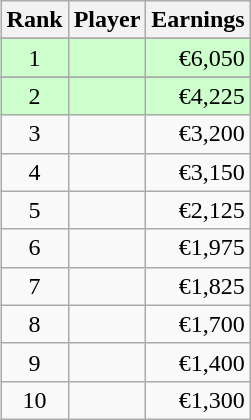<table class="wikitable" style="float:right; text-align:right; margin-left:1em">
<tr>
<th>Rank</th>
<th>Player</th>
<th>Earnings</th>
</tr>
<tr>
</tr>
<tr style="background-color:#ccffcc">
<td align=center>1</td>
<td style="text-align:left"></td>
<td>€6,050</td>
</tr>
<tr>
</tr>
<tr style="background-color:#ccffcc">
<td align=center>2</td>
<td style="text-align:left"></td>
<td>€4,225</td>
</tr>
<tr>
<td align=center>3</td>
<td style="text-align:left"></td>
<td>€3,200</td>
</tr>
<tr>
<td align=center>4</td>
<td style="text-align:left"></td>
<td>€3,150</td>
</tr>
<tr>
<td align=center>5</td>
<td style="text-align:left"></td>
<td>€2,125</td>
</tr>
<tr>
<td align=center>6</td>
<td style="text-align:left"></td>
<td>€1,975</td>
</tr>
<tr>
<td align=center>7</td>
<td style="text-align:left"></td>
<td>€1,825</td>
</tr>
<tr>
<td align=center>8</td>
<td style="text-align:left"></td>
<td>€1,700</td>
</tr>
<tr>
<td align=center>9</td>
<td style="text-align:left"></td>
<td>€1,400</td>
</tr>
<tr>
<td align=center>10</td>
<td style="text-align:left"></td>
<td>€1,300</td>
</tr>
</table>
